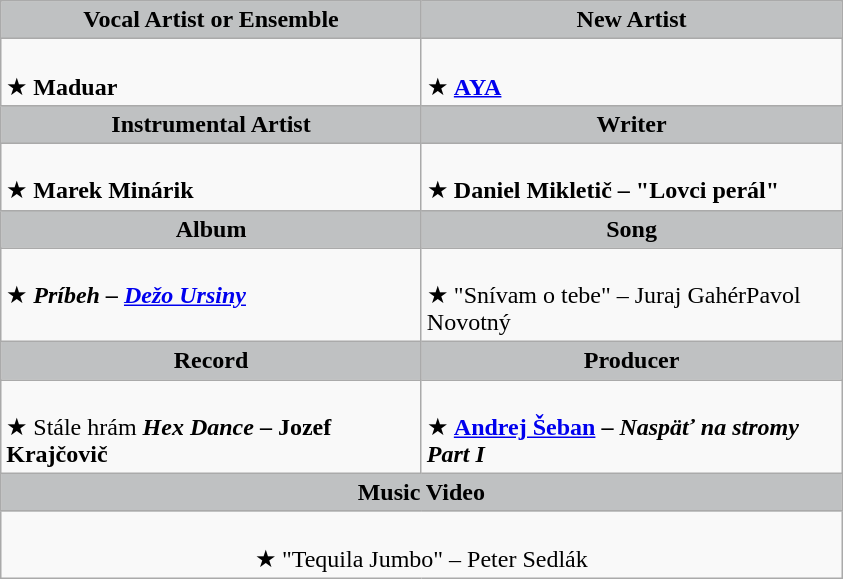<table class=wikitable>
<tr>
<th style=background:#BFC1C2 width=273>Vocal Artist or Ensemble</th>
<th style=background:#BFC1C2 width=273>New Artist</th>
</tr>
<tr>
<td scope=row valign=top><br>★ <strong>Maduar</strong></td>
<td scope=row valign=top><br>★ <strong><a href='#'>AYA</a></strong></td>
</tr>
<tr>
<th style=background:#BFC1C2 width=273>Instrumental Artist</th>
<th style=background:#BFC1C2 width=273>Writer</th>
</tr>
<tr>
<td scope=row valign=top><br>★ <strong>Marek Minárik</strong></td>
<td scope=row valign=top><br>★ <strong>Daniel Mikletič – "Lovci perál" </strong></td>
</tr>
<tr>
<th style=background:#BFC1C2 width=273>Album</th>
<th style=background:#BFC1C2 width=273>Song</th>
</tr>
<tr>
<td scope=row valign=top><br>★ <strong><em>Príbeh<em> – <a href='#'>Dežo Ursiny</a><strong></td>
<td scope=row valign=top><br>★ </strong>"Snívam o tebe"  – Juraj Gahér<strong></strong>Pavol Novotný<strong></td>
</tr>
<tr>
<th style=background:#BFC1C2 width=273>Record</th>
<th style=background:#BFC1C2 width=273>Producer</th>
</tr>
<tr>
<td scope=row valign=top><br>★ </em></strong>Stále hrám</em> </strong><strong><em>Hex<em> <strong></em></strong>Dance</em>  – Jozef Krajčovič</strong></td>
<td scope=row valign=top><br>★  <strong><a href='#'>Andrej Šeban</a> – <em>Naspäť na stromy</em> </strong><strong><em>Part I<em> <strong></td>
</tr>
<tr>
<th colspan=2 style=background:#BFC1C2 width=546>Music Video</th>
</tr>
<tr>
<td colspan=2 scope=row valign=top align=center><br>★ </strong>"Tequila Jumbo"  – Peter Sedlák<strong></td>
</tr>
</table>
